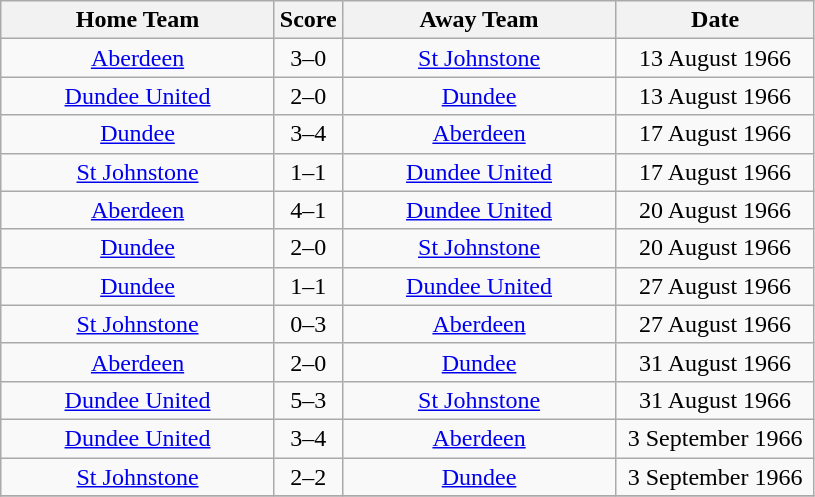<table class="wikitable" style="text-align:center;">
<tr>
<th width=175>Home Team</th>
<th width=20>Score</th>
<th width=175>Away Team</th>
<th width= 125>Date</th>
</tr>
<tr>
<td><a href='#'>Aberdeen</a></td>
<td>3–0</td>
<td><a href='#'>St Johnstone</a></td>
<td>13 August 1966</td>
</tr>
<tr>
<td><a href='#'>Dundee United</a></td>
<td>2–0</td>
<td><a href='#'>Dundee</a></td>
<td>13 August 1966</td>
</tr>
<tr>
<td><a href='#'>Dundee</a></td>
<td>3–4</td>
<td><a href='#'>Aberdeen</a></td>
<td>17 August 1966</td>
</tr>
<tr>
<td><a href='#'>St Johnstone</a></td>
<td>1–1</td>
<td><a href='#'>Dundee United</a></td>
<td>17 August 1966</td>
</tr>
<tr>
<td><a href='#'>Aberdeen</a></td>
<td>4–1</td>
<td><a href='#'>Dundee United</a></td>
<td>20 August 1966</td>
</tr>
<tr>
<td><a href='#'>Dundee</a></td>
<td>2–0</td>
<td><a href='#'>St Johnstone</a></td>
<td>20 August 1966</td>
</tr>
<tr>
<td><a href='#'>Dundee</a></td>
<td>1–1</td>
<td><a href='#'>Dundee United</a></td>
<td>27 August 1966</td>
</tr>
<tr>
<td><a href='#'>St Johnstone</a></td>
<td>0–3</td>
<td><a href='#'>Aberdeen</a></td>
<td>27 August 1966</td>
</tr>
<tr>
<td><a href='#'>Aberdeen</a></td>
<td>2–0</td>
<td><a href='#'>Dundee</a></td>
<td>31 August 1966</td>
</tr>
<tr>
<td><a href='#'>Dundee United</a></td>
<td>5–3</td>
<td><a href='#'>St Johnstone</a></td>
<td>31 August 1966</td>
</tr>
<tr>
<td><a href='#'>Dundee United</a></td>
<td>3–4</td>
<td><a href='#'>Aberdeen</a></td>
<td>3 September 1966</td>
</tr>
<tr>
<td><a href='#'>St Johnstone</a></td>
<td>2–2</td>
<td><a href='#'>Dundee</a></td>
<td>3 September 1966</td>
</tr>
<tr>
</tr>
</table>
